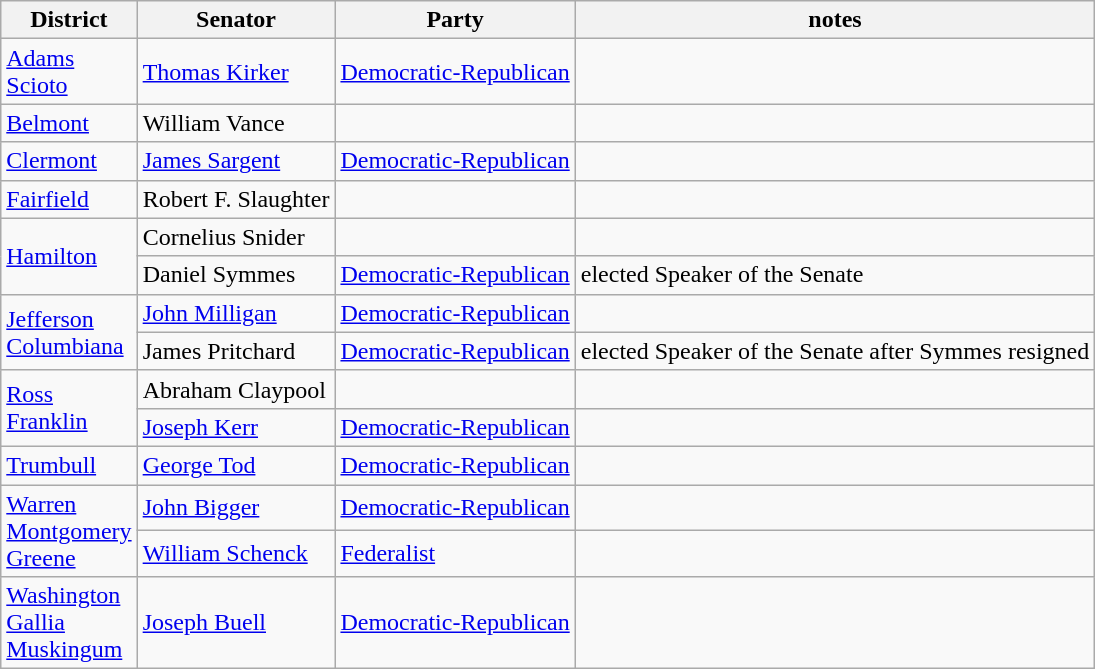<table class="wikitable">
<tr>
<th>District</th>
<th>Senator</th>
<th>Party</th>
<th>notes</th>
</tr>
<tr>
<td><a href='#'>Adams</a><br><a href='#'>Scioto</a></td>
<td><a href='#'>Thomas Kirker</a></td>
<td><a href='#'>Democratic-Republican</a></td>
<td></td>
</tr>
<tr>
<td><a href='#'>Belmont</a></td>
<td>William Vance</td>
<td></td>
<td></td>
</tr>
<tr>
<td><a href='#'>Clermont</a></td>
<td><a href='#'>James Sargent</a></td>
<td><a href='#'>Democratic-Republican</a></td>
<td></td>
</tr>
<tr>
<td><a href='#'>Fairfield</a></td>
<td>Robert F. Slaughter</td>
<td></td>
<td></td>
</tr>
<tr>
<td rowspan=2><a href='#'>Hamilton</a></td>
<td>Cornelius Snider</td>
<td></td>
<td></td>
</tr>
<tr>
<td>Daniel Symmes</td>
<td><a href='#'>Democratic-Republican</a></td>
<td>elected Speaker of the Senate</td>
</tr>
<tr>
<td rowspan=2><a href='#'>Jefferson</a><br><a href='#'>Columbiana</a></td>
<td><a href='#'>John Milligan</a></td>
<td><a href='#'>Democratic-Republican</a></td>
<td></td>
</tr>
<tr>
<td>James Pritchard</td>
<td><a href='#'>Democratic-Republican</a></td>
<td>elected Speaker of the Senate after Symmes resigned</td>
</tr>
<tr>
<td rowspan=2><a href='#'>Ross</a><br><a href='#'>Franklin</a></td>
<td>Abraham Claypool</td>
<td></td>
<td></td>
</tr>
<tr>
<td><a href='#'>Joseph Kerr</a></td>
<td><a href='#'>Democratic-Republican</a></td>
<td></td>
</tr>
<tr>
<td><a href='#'>Trumbull</a></td>
<td><a href='#'>George Tod</a></td>
<td><a href='#'>Democratic-Republican</a></td>
<td></td>
</tr>
<tr>
<td rowspan=2><a href='#'>Warren</a><br><a href='#'>Montgomery</a><br><a href='#'>Greene</a></td>
<td><a href='#'>John Bigger</a></td>
<td><a href='#'>Democratic-Republican</a></td>
<td></td>
</tr>
<tr>
<td><a href='#'>William Schenck</a></td>
<td><a href='#'>Federalist</a></td>
<td></td>
</tr>
<tr>
<td><a href='#'>Washington</a><br><a href='#'>Gallia</a><br><a href='#'>Muskingum</a></td>
<td><a href='#'>Joseph Buell</a></td>
<td><a href='#'>Democratic-Republican</a></td>
<td></td>
</tr>
</table>
